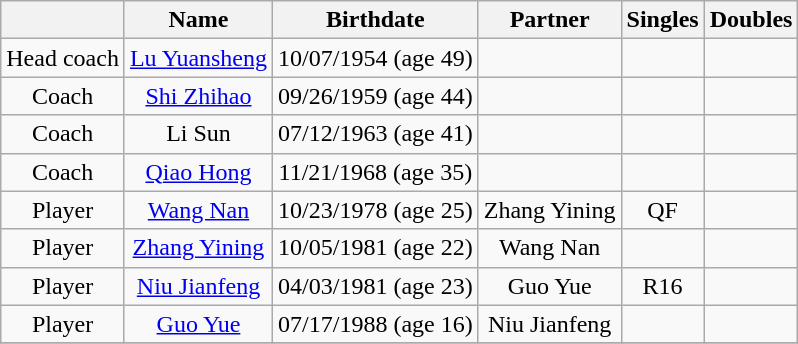<table class="wikitable" style="text-align: center;">
<tr>
<th></th>
<th>Name</th>
<th>Birthdate</th>
<th>Partner</th>
<th>Singles</th>
<th>Doubles</th>
</tr>
<tr>
<td>Head coach</td>
<td><a href='#'>Lu Yuansheng</a></td>
<td>10/07/1954 (age 49)</td>
<td></td>
<td></td>
<td></td>
</tr>
<tr>
<td>Coach</td>
<td><a href='#'>Shi Zhihao</a></td>
<td>09/26/1959 (age 44)</td>
<td></td>
<td></td>
<td></td>
</tr>
<tr>
<td>Coach</td>
<td>Li Sun</td>
<td>07/12/1963 (age 41)</td>
<td></td>
<td></td>
<td></td>
</tr>
<tr>
<td>Coach</td>
<td><a href='#'>Qiao Hong</a></td>
<td>11/21/1968 (age 35)</td>
<td></td>
<td></td>
<td></td>
</tr>
<tr>
<td>Player</td>
<td><a href='#'>Wang Nan</a></td>
<td>10/23/1978 (age 25)</td>
<td>Zhang Yining</td>
<td>QF</td>
<td></td>
</tr>
<tr>
<td>Player</td>
<td><a href='#'>Zhang Yining</a></td>
<td>10/05/1981 (age 22)</td>
<td>Wang Nan</td>
<td></td>
<td></td>
</tr>
<tr>
<td>Player</td>
<td><a href='#'>Niu Jianfeng</a></td>
<td>04/03/1981 (age 23)</td>
<td>Guo Yue</td>
<td>R16</td>
<td></td>
</tr>
<tr>
<td>Player</td>
<td><a href='#'>Guo Yue</a></td>
<td>07/17/1988 (age 16)</td>
<td>Niu Jianfeng</td>
<td></td>
<td></td>
</tr>
<tr>
</tr>
</table>
